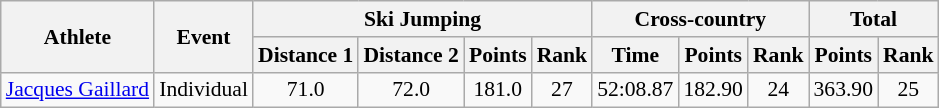<table class="wikitable" style="font-size:90%">
<tr>
<th rowspan="2">Athlete</th>
<th rowspan="2">Event</th>
<th colspan="4">Ski Jumping</th>
<th colspan="3">Cross-country</th>
<th colspan="2">Total</th>
</tr>
<tr>
<th>Distance 1</th>
<th>Distance 2</th>
<th>Points</th>
<th>Rank</th>
<th>Time</th>
<th>Points</th>
<th>Rank</th>
<th>Points</th>
<th>Rank</th>
</tr>
<tr>
<td><a href='#'>Jacques Gaillard</a></td>
<td>Individual</td>
<td align="center">71.0</td>
<td align="center">72.0</td>
<td align="center">181.0</td>
<td align="center">27</td>
<td align="center">52:08.87</td>
<td align="center">182.90</td>
<td align="center">24</td>
<td align="center">363.90</td>
<td align="center">25</td>
</tr>
</table>
